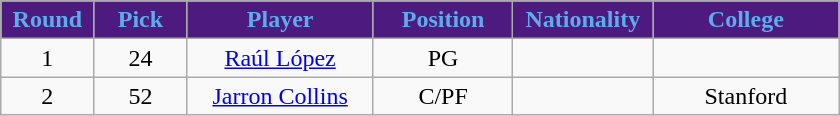<table class="wikitable sortable sortable">
<tr>
<th style="background:#4D1A7F; color:#5DADEC" width="10%">Round</th>
<th style="background:#4D1A7F; color:#5DADEC" width="10%">Pick</th>
<th style="background:#4D1A7F; color:#5DADEC" width="20%">Player</th>
<th style="background:#4D1A7F; color:#5DADEC" width="15%">Position</th>
<th style="background:#4D1A7F; color:#5DADEC" width="15%">Nationality</th>
<th style="background:#4D1A7F; color:#5DADEC" width="20%">College</th>
</tr>
<tr style="text-align: center">
<td>1</td>
<td>24</td>
<td><a href='#'>Raúl López</a></td>
<td>PG</td>
<td></td>
<td></td>
</tr>
<tr style="text-align: center">
<td>2</td>
<td>52</td>
<td><a href='#'>Jarron Collins</a></td>
<td>C/PF</td>
<td></td>
<td>Stanford</td>
</tr>
</table>
